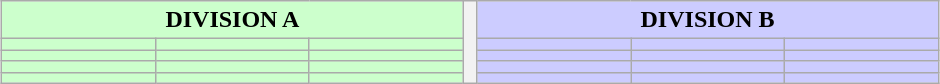<table class="wikitable"  style="text-align: left; margin: 1em auto;">
<tr>
<th colspan="3" style="width:300px; background:#cfc;">DIVISION A</th>
<th style="width:2px;;" rowspan="6"></th>
<th colspan="3" style="width:300px; background:#ccccff;">DIVISION B</th>
</tr>
<tr>
<td style="background:#cfc;"></td>
<td style="background:#cfc;"></td>
<td style="background:#cfc;"></td>
<td style="background:#ccccff;"></td>
<td style="background:#ccccff;"></td>
<td style="background:#ccccff;"></td>
</tr>
<tr>
<td style="background:#cfc;"></td>
<td style="background:#cfc;"></td>
<td style="background:#cfc;"></td>
<td style="background:#ccccff;"></td>
<td style="background:#ccccff;"></td>
<td style="background:#ccccff;"></td>
</tr>
<tr>
<td style="background:#cfc;"></td>
<td style="background:#cfc;"></td>
<td style="background:#cfc;"></td>
<td style="background:#ccccff;"></td>
<td style="background:#ccccff;"></td>
<td style="background:#ccccff;"></td>
</tr>
<tr>
<td style="background:#cfc;"></td>
<td style="background:#cfc;"></td>
<td style="background:#cfc;"></td>
<td style="background:#ccccff;"></td>
<td style="background:#ccccff;"></td>
<td style="background:#ccccff;"></td>
</tr>
</table>
